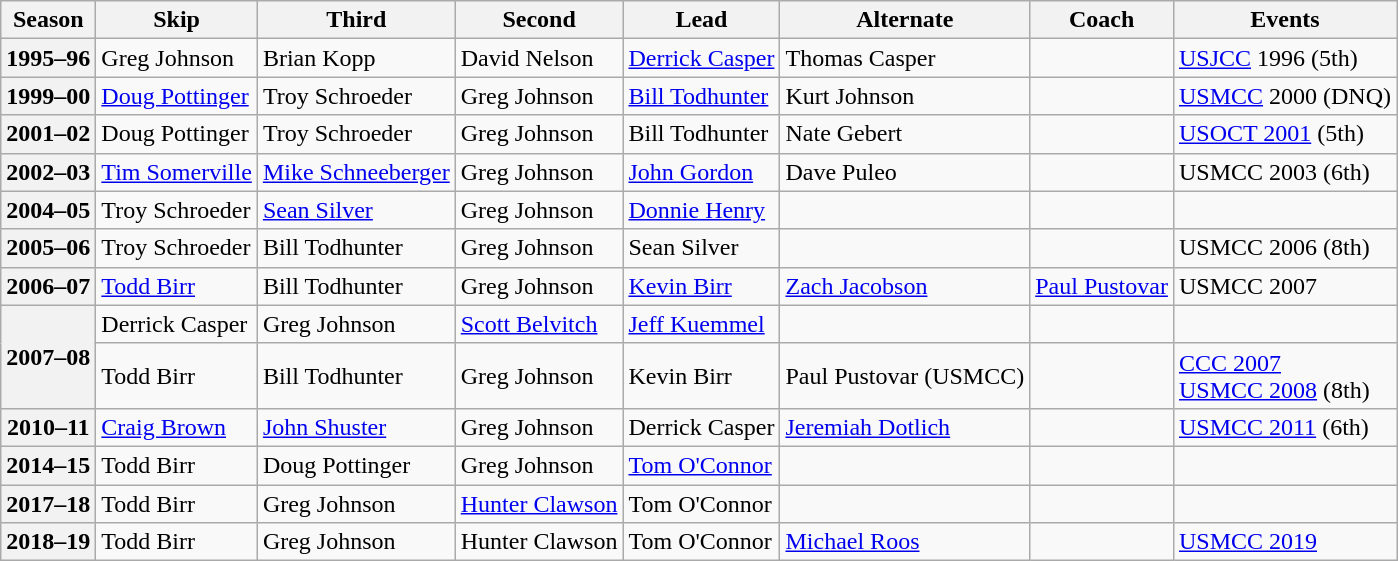<table class="wikitable">
<tr>
<th scope="col">Season</th>
<th scope="col">Skip</th>
<th scope="col">Third</th>
<th scope="col">Second</th>
<th scope="col">Lead</th>
<th scope="col">Alternate</th>
<th scope="col">Coach</th>
<th scope="col">Events</th>
</tr>
<tr>
<th scope="row">1995–96</th>
<td>Greg Johnson</td>
<td>Brian Kopp</td>
<td>David Nelson</td>
<td><a href='#'>Derrick Casper</a></td>
<td>Thomas Casper<br></td>
<td></td>
<td><a href='#'>USJCC</a> 1996 (5th)</td>
</tr>
<tr>
<th scope="row">1999–00</th>
<td><a href='#'>Doug Pottinger</a></td>
<td>Troy Schroeder</td>
<td>Greg Johnson</td>
<td><a href='#'>Bill Todhunter</a></td>
<td>Kurt Johnson</td>
<td></td>
<td><a href='#'>USMCC</a> 2000 (DNQ)</td>
</tr>
<tr>
<th scope="row">2001–02</th>
<td>Doug Pottinger</td>
<td>Troy Schroeder</td>
<td>Greg Johnson</td>
<td>Bill Todhunter</td>
<td>Nate Gebert</td>
<td></td>
<td><a href='#'>USOCT 2001</a> (5th)</td>
</tr>
<tr>
<th scope="row">2002–03</th>
<td><a href='#'>Tim Somerville</a></td>
<td><a href='#'>Mike Schneeberger</a></td>
<td>Greg Johnson</td>
<td><a href='#'>John Gordon</a></td>
<td>Dave Puleo</td>
<td></td>
<td>USMCC 2003 (6th)</td>
</tr>
<tr>
<th scope="row">2004–05</th>
<td>Troy Schroeder</td>
<td><a href='#'>Sean Silver</a></td>
<td>Greg Johnson</td>
<td><a href='#'>Donnie Henry</a></td>
<td></td>
<td></td>
<td></td>
</tr>
<tr>
<th scope="row">2005–06</th>
<td>Troy Schroeder</td>
<td>Bill Todhunter</td>
<td>Greg Johnson</td>
<td>Sean Silver</td>
<td></td>
<td></td>
<td>USMCC 2006 (8th)</td>
</tr>
<tr>
<th scope="row">2006–07</th>
<td><a href='#'>Todd Birr</a></td>
<td>Bill Todhunter</td>
<td>Greg Johnson</td>
<td><a href='#'>Kevin Birr</a></td>
<td><a href='#'>Zach Jacobson</a></td>
<td><a href='#'>Paul Pustovar</a></td>
<td>USMCC 2007 <br> </td>
</tr>
<tr>
<th scope="row" rowspan=2>2007–08</th>
<td>Derrick Casper</td>
<td>Greg Johnson</td>
<td><a href='#'>Scott Belvitch</a></td>
<td><a href='#'>Jeff Kuemmel</a></td>
<td></td>
<td></td>
<td></td>
</tr>
<tr>
<td>Todd Birr</td>
<td>Bill Todhunter</td>
<td>Greg Johnson</td>
<td>Kevin Birr</td>
<td>Paul Pustovar (USMCC)</td>
<td></td>
<td><a href='#'>CCC 2007</a> <br><a href='#'>USMCC 2008</a> (8th)</td>
</tr>
<tr>
<th scope="row">2010–11</th>
<td><a href='#'>Craig Brown</a></td>
<td><a href='#'>John Shuster</a></td>
<td>Greg Johnson</td>
<td>Derrick Casper</td>
<td><a href='#'>Jeremiah Dotlich</a></td>
<td></td>
<td><a href='#'>USMCC 2011</a> (6th)</td>
</tr>
<tr>
<th scope="row">2014–15</th>
<td>Todd Birr</td>
<td>Doug Pottinger</td>
<td>Greg Johnson</td>
<td><a href='#'>Tom O'Connor</a></td>
<td></td>
<td></td>
<td></td>
</tr>
<tr>
<th scope="row">2017–18</th>
<td>Todd Birr</td>
<td>Greg Johnson</td>
<td><a href='#'>Hunter Clawson</a></td>
<td>Tom O'Connor</td>
<td></td>
<td></td>
<td></td>
</tr>
<tr>
<th scope="row">2018–19</th>
<td>Todd Birr</td>
<td>Greg Johnson</td>
<td>Hunter Clawson</td>
<td>Tom O'Connor</td>
<td><a href='#'>Michael Roos</a></td>
<td></td>
<td><a href='#'>USMCC 2019</a> </td>
</tr>
</table>
